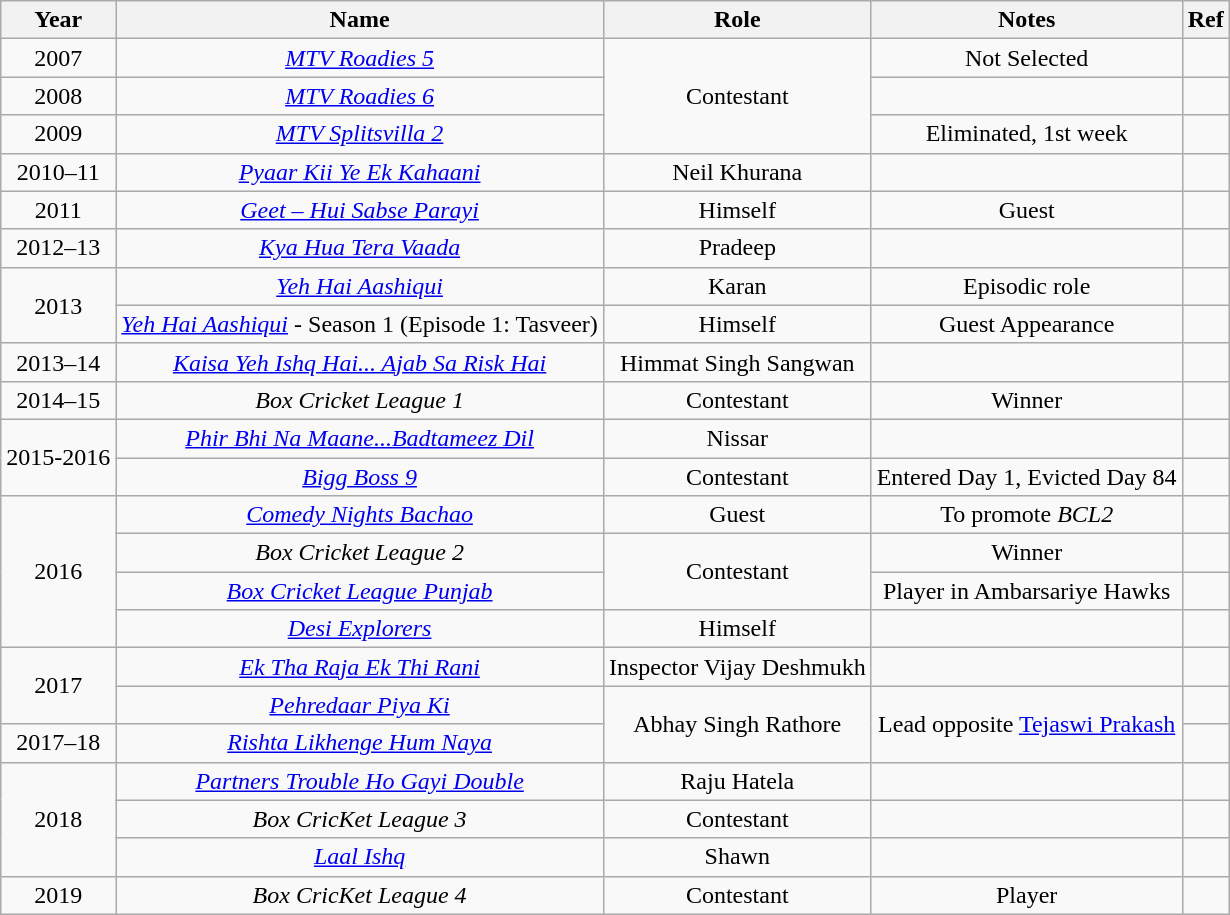<table class="wikitable" style="text-align:center;">
<tr>
<th>Year</th>
<th>Name</th>
<th>Role</th>
<th>Notes</th>
<th>Ref</th>
</tr>
<tr>
<td>2007</td>
<td><em><a href='#'>MTV Roadies 5</a></em></td>
<td rowspan=3>Contestant</td>
<td>Not Selected</td>
<td style="text-align:center;"></td>
</tr>
<tr>
<td>2008</td>
<td><em><a href='#'>MTV Roadies 6</a></em></td>
<td></td>
<td style="text-align:center;"></td>
</tr>
<tr>
<td>2009</td>
<td><em><a href='#'>MTV Splitsvilla 2</a></em></td>
<td>Eliminated, 1st week</td>
<td style="text-align:center;"></td>
</tr>
<tr>
<td>2010–11</td>
<td><em><a href='#'>Pyaar Kii Ye Ek Kahaani</a></em></td>
<td>Neil Khurana</td>
<td></td>
<td style="text-align:center;"></td>
</tr>
<tr>
<td>2011</td>
<td><em><a href='#'>Geet – Hui Sabse Parayi</a></em></td>
<td>Himself</td>
<td>Guest</td>
<td style="text-align:center;"></td>
</tr>
<tr>
<td>2012–13</td>
<td><em><a href='#'>Kya Hua Tera Vaada</a></em></td>
<td>Pradeep</td>
<td></td>
<td style="text-align:center;"></td>
</tr>
<tr>
<td rowspan="2">2013</td>
<td><em><a href='#'>Yeh Hai Aashiqui</a></em></td>
<td>Karan</td>
<td>Episodic role</td>
<td style="text-align:center;"></td>
</tr>
<tr>
<td><em><a href='#'>Yeh Hai Aashiqui</a></em> - Season 1 (Episode 1: Tasveer)</td>
<td>Himself</td>
<td>Guest Appearance</td>
<td style="text-align:center;"></td>
</tr>
<tr>
<td>2013–14</td>
<td><em><a href='#'>Kaisa Yeh Ishq Hai... Ajab Sa Risk Hai</a></em></td>
<td>Himmat Singh Sangwan</td>
<td></td>
<td style="text-align:center;"></td>
</tr>
<tr>
<td>2014–15</td>
<td><em>Box Cricket League 1</em></td>
<td>Contestant</td>
<td>Winner</td>
<td style="text-align:center;"></td>
</tr>
<tr>
<td rowspan=2>2015-2016</td>
<td><em><a href='#'>Phir Bhi Na Maane...Badtameez Dil</a></em></td>
<td>Nissar</td>
<td></td>
<td style="text-align:center;"></td>
</tr>
<tr>
<td><em><a href='#'>Bigg Boss 9</a></em></td>
<td>Contestant</td>
<td>Entered Day 1, Evicted Day 84</td>
<td style="text-align:center;"></td>
</tr>
<tr>
<td rowspan="4">2016</td>
<td><em><a href='#'>Comedy Nights Bachao</a></em></td>
<td>Guest</td>
<td>To promote <em>BCL2</em></td>
<td style="text-align:center;"></td>
</tr>
<tr>
<td><em>Box Cricket League 2</em></td>
<td rowspan=2>Contestant</td>
<td>Winner</td>
<td style="text-align:center;"></td>
</tr>
<tr>
<td><em><a href='#'>Box Cricket League Punjab</a></em></td>
<td>Player in Ambarsariye Hawks</td>
<td style="text-align:center;"></td>
</tr>
<tr>
<td><em><a href='#'>Desi Explorers</a></em></td>
<td>Himself</td>
<td></td>
<td style="text-align:center;"></td>
</tr>
<tr>
<td rowspan="2">2017</td>
<td><em><a href='#'>Ek Tha Raja Ek Thi Rani</a></em></td>
<td>Inspector Vijay Deshmukh</td>
<td></td>
<td style="text-align:center;"></td>
</tr>
<tr>
<td><em><a href='#'>Pehredaar Piya Ki</a></em></td>
<td rowspan=2>Abhay Singh Rathore</td>
<td rowspan="2">Lead opposite <a href='#'>Tejaswi Prakash</a></td>
<td style="text-align:center;"></td>
</tr>
<tr>
<td>2017–18</td>
<td><em><a href='#'>Rishta Likhenge Hum Naya</a></em></td>
<td style="text-align:center;"></td>
</tr>
<tr>
<td rowspan="3">2018</td>
<td><em><a href='#'>Partners Trouble Ho Gayi Double</a></em></td>
<td>Raju Hatela</td>
<td></td>
<td style="text-align:center;"></td>
</tr>
<tr>
<td><em>Box CricKet League 3</em></td>
<td>Contestant</td>
<td></td>
<td style="text-align:center;"></td>
</tr>
<tr>
<td><em><a href='#'>Laal Ishq</a></em></td>
<td>Shawn</td>
<td></td>
<td style="text-align:center;"></td>
</tr>
<tr>
<td>2019</td>
<td><em>Box CricKet League 4</em></td>
<td>Contestant</td>
<td>Player</td>
<td style="text-align:center;"></td>
</tr>
</table>
